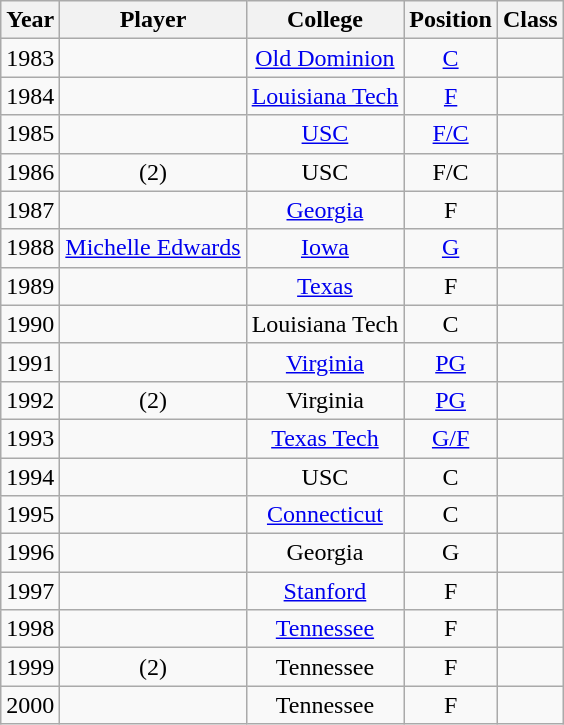<table class="wikitable sortable" style="text-align:center">
<tr>
<th>Year</th>
<th>Player</th>
<th>College</th>
<th>Position</th>
<th>Class</th>
</tr>
<tr>
<td>1983</td>
<td></td>
<td><a href='#'>Old Dominion</a></td>
<td><a href='#'>C</a></td>
<td></td>
</tr>
<tr>
<td>1984</td>
<td></td>
<td><a href='#'>Louisiana Tech</a></td>
<td><a href='#'>F</a></td>
<td></td>
</tr>
<tr>
<td>1985</td>
<td></td>
<td><a href='#'>USC</a></td>
<td><a href='#'>F/C</a></td>
<td></td>
</tr>
<tr>
<td>1986</td>
<td> (2)</td>
<td>USC</td>
<td>F/C</td>
<td></td>
</tr>
<tr>
<td>1987</td>
<td></td>
<td><a href='#'>Georgia</a></td>
<td>F</td>
<td></td>
</tr>
<tr>
<td>1988</td>
<td><a href='#'>Michelle Edwards</a></td>
<td><a href='#'>Iowa</a></td>
<td><a href='#'>G</a></td>
<td></td>
</tr>
<tr>
<td>1989</td>
<td></td>
<td><a href='#'>Texas</a></td>
<td>F</td>
<td></td>
</tr>
<tr>
<td>1990</td>
<td></td>
<td>Louisiana Tech</td>
<td>C</td>
<td></td>
</tr>
<tr>
<td>1991</td>
<td></td>
<td><a href='#'>Virginia</a></td>
<td><a href='#'>PG</a></td>
<td></td>
</tr>
<tr>
<td>1992</td>
<td> (2)</td>
<td>Virginia</td>
<td><a href='#'>PG</a></td>
<td></td>
</tr>
<tr>
<td>1993</td>
<td></td>
<td><a href='#'>Texas Tech</a></td>
<td><a href='#'>G/F</a></td>
<td></td>
</tr>
<tr>
<td>1994</td>
<td></td>
<td>USC</td>
<td>C</td>
<td></td>
</tr>
<tr>
<td>1995</td>
<td></td>
<td><a href='#'>Connecticut</a></td>
<td>C</td>
<td></td>
</tr>
<tr>
<td>1996</td>
<td></td>
<td>Georgia</td>
<td>G</td>
<td></td>
</tr>
<tr>
<td>1997</td>
<td></td>
<td><a href='#'>Stanford</a></td>
<td>F</td>
<td></td>
</tr>
<tr>
<td>1998</td>
<td></td>
<td><a href='#'>Tennessee</a></td>
<td>F</td>
<td></td>
</tr>
<tr>
<td>1999</td>
<td> (2)</td>
<td>Tennessee</td>
<td>F</td>
<td></td>
</tr>
<tr>
<td>2000</td>
<td></td>
<td>Tennessee</td>
<td>F</td>
<td></td>
</tr>
</table>
